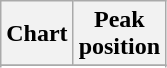<table class="wikitable sortable plainrowheaders" style="text-align:center;" border="1">
<tr>
<th scope="col">Chart</th>
<th scope="col">Peak<br>position</th>
</tr>
<tr>
</tr>
<tr>
</tr>
</table>
